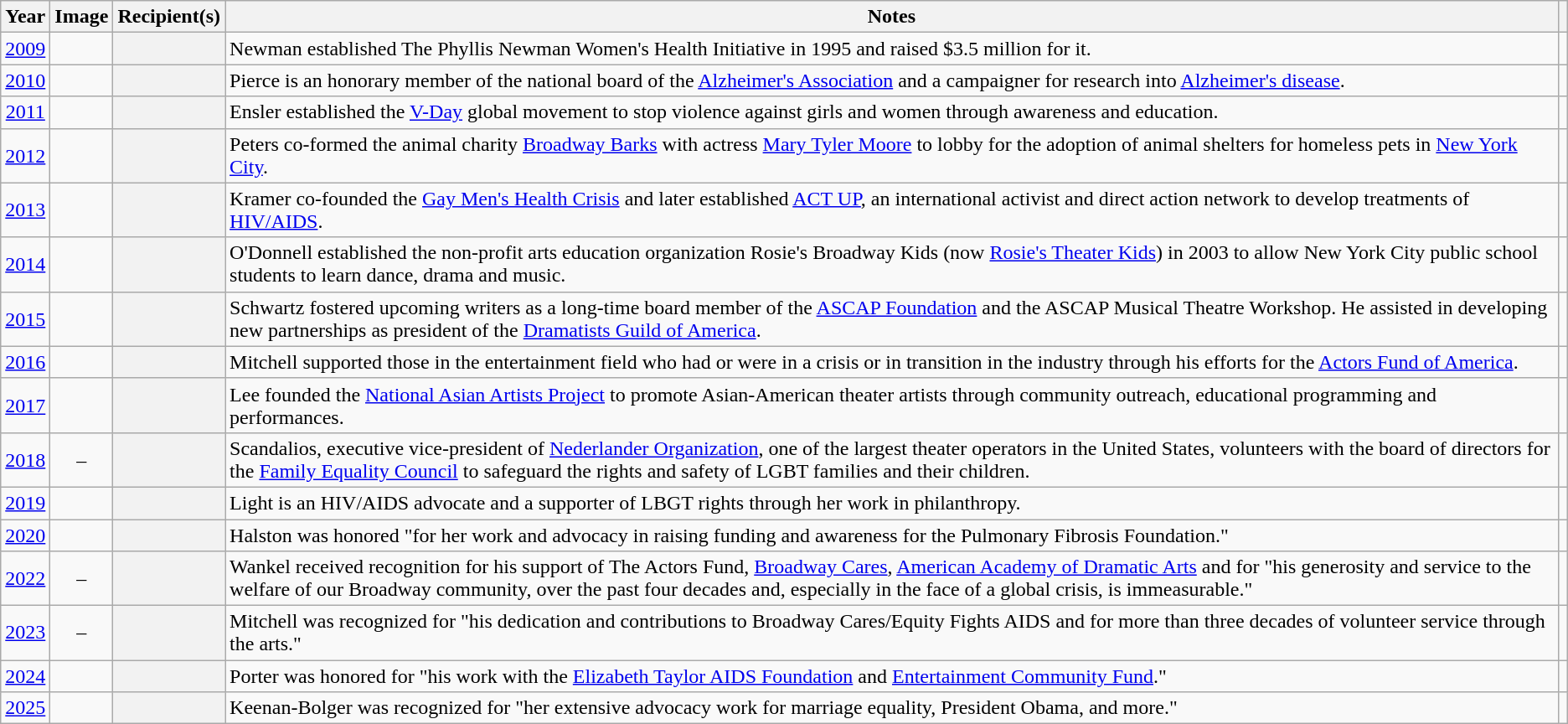<table class="wikitable plainrowheaders sortable" style="text-align:center;">
<tr>
<th scope=col>Year</th>
<th scope=col class=unsortable>Image</th>
<th scope=col>Recipient(s)</th>
<th scope=col class=unsortable>Notes</th>
<th scope=col class=unsortable></th>
</tr>
<tr>
<td><a href='#'>2009</a></td>
<td></td>
<th scope=row></th>
<td align=left>Newman established The Phyllis Newman Women's Health Initiative in 1995 and raised $3.5 million for it.</td>
<td></td>
</tr>
<tr>
<td><a href='#'>2010</a></td>
<td></td>
<th scope=row></th>
<td align=left>Pierce is an honorary member of the national board of the <a href='#'>Alzheimer's Association</a> and a campaigner for research into <a href='#'>Alzheimer's disease</a>.</td>
<td></td>
</tr>
<tr>
<td><a href='#'>2011</a></td>
<td></td>
<th scope=row></th>
<td align=left>Ensler established the <a href='#'>V-Day</a> global movement to stop violence against girls and women through awareness and education.</td>
<td></td>
</tr>
<tr>
<td><a href='#'>2012</a></td>
<td></td>
<th scope=row></th>
<td align=left>Peters co-formed the animal charity <a href='#'>Broadway Barks</a> with actress <a href='#'>Mary Tyler Moore</a> to lobby for the adoption of animal shelters for homeless pets in <a href='#'>New York City</a>.</td>
<td></td>
</tr>
<tr>
<td><a href='#'>2013</a></td>
<td></td>
<th scope=row></th>
<td align=left>Kramer co-founded the <a href='#'>Gay Men's Health Crisis</a> and later established <a href='#'>ACT UP</a>, an international activist and direct action network to develop treatments of <a href='#'>HIV/AIDS</a>.</td>
<td></td>
</tr>
<tr>
<td><a href='#'>2014</a></td>
<td></td>
<th scope=row></th>
<td align=left>O'Donnell established the non-profit arts education organization Rosie's Broadway Kids (now <a href='#'>Rosie's Theater Kids</a>) in 2003 to allow New York City public school students to learn dance, drama and music.</td>
<td></td>
</tr>
<tr>
<td><a href='#'>2015</a></td>
<td></td>
<th scope=row></th>
<td align=left>Schwartz fostered upcoming writers as a long-time board member of the <a href='#'>ASCAP Foundation</a> and the ASCAP Musical Theatre Workshop. He assisted in developing new partnerships as president of the <a href='#'>Dramatists Guild of America</a>.</td>
<td></td>
</tr>
<tr>
<td><a href='#'>2016</a></td>
<td></td>
<th scope=row></th>
<td align=left>Mitchell supported those in the entertainment field who had or were in a crisis or in transition in the industry through his efforts for the <a href='#'>Actors Fund of America</a>.</td>
<td></td>
</tr>
<tr>
<td><a href='#'>2017</a></td>
<td></td>
<th scope=row></th>
<td align=left>Lee founded the <a href='#'>National Asian Artists Project</a> to promote Asian-American theater artists through community outreach, educational programming and performances.</td>
<td></td>
</tr>
<tr>
<td><a href='#'>2018</a></td>
<td>–</td>
<th scope=row></th>
<td align=left>Scandalios, executive vice-president of <a href='#'>Nederlander Organization</a>, one of the largest theater operators in the United States, volunteers with the board of directors for the <a href='#'>Family Equality Council</a> to safeguard the rights and safety of LGBT families and their children.</td>
<td></td>
</tr>
<tr>
<td><a href='#'>2019</a></td>
<td></td>
<th scope=row></th>
<td align=left>Light is an HIV/AIDS advocate and a supporter of LBGT rights through her work in philanthropy.</td>
<td></td>
</tr>
<tr>
<td><a href='#'>2020</a></td>
<td></td>
<th scope=row></th>
<td align=left>Halston was honored "for her work and advocacy in raising funding and awareness for the Pulmonary Fibrosis Foundation."</td>
<td></td>
</tr>
<tr>
<td><a href='#'>2022</a></td>
<td>–</td>
<th scope=row></th>
<td align=left>Wankel received recognition for his support of The Actors Fund, <a href='#'>Broadway Cares</a>, <a href='#'>American Academy of Dramatic Arts</a> and for "his generosity and service to the welfare of our Broadway community, over the past four decades and, especially in the face of a global crisis, is immeasurable."</td>
<td></td>
</tr>
<tr>
<td><a href='#'>2023</a></td>
<td>–</td>
<th scope=row></th>
<td align=left>Mitchell was recognized for "his dedication and contributions to Broadway Cares/Equity Fights AIDS and for more than three decades of volunteer service through the arts."</td>
<td></td>
</tr>
<tr>
<td><a href='#'>2024</a></td>
<td></td>
<th scope=row></th>
<td align=left>Porter was honored for "his work with the <a href='#'>Elizabeth Taylor AIDS Foundation</a> and <a href='#'>Entertainment Community Fund</a>."</td>
<td></td>
</tr>
<tr>
<td><a href='#'>2025</a></td>
<td></td>
<th scope=row></th>
<td align=left>Keenan-Bolger was recognized for "her extensive advocacy work for marriage equality, President Obama, and more."</td>
<td></td>
</tr>
</table>
